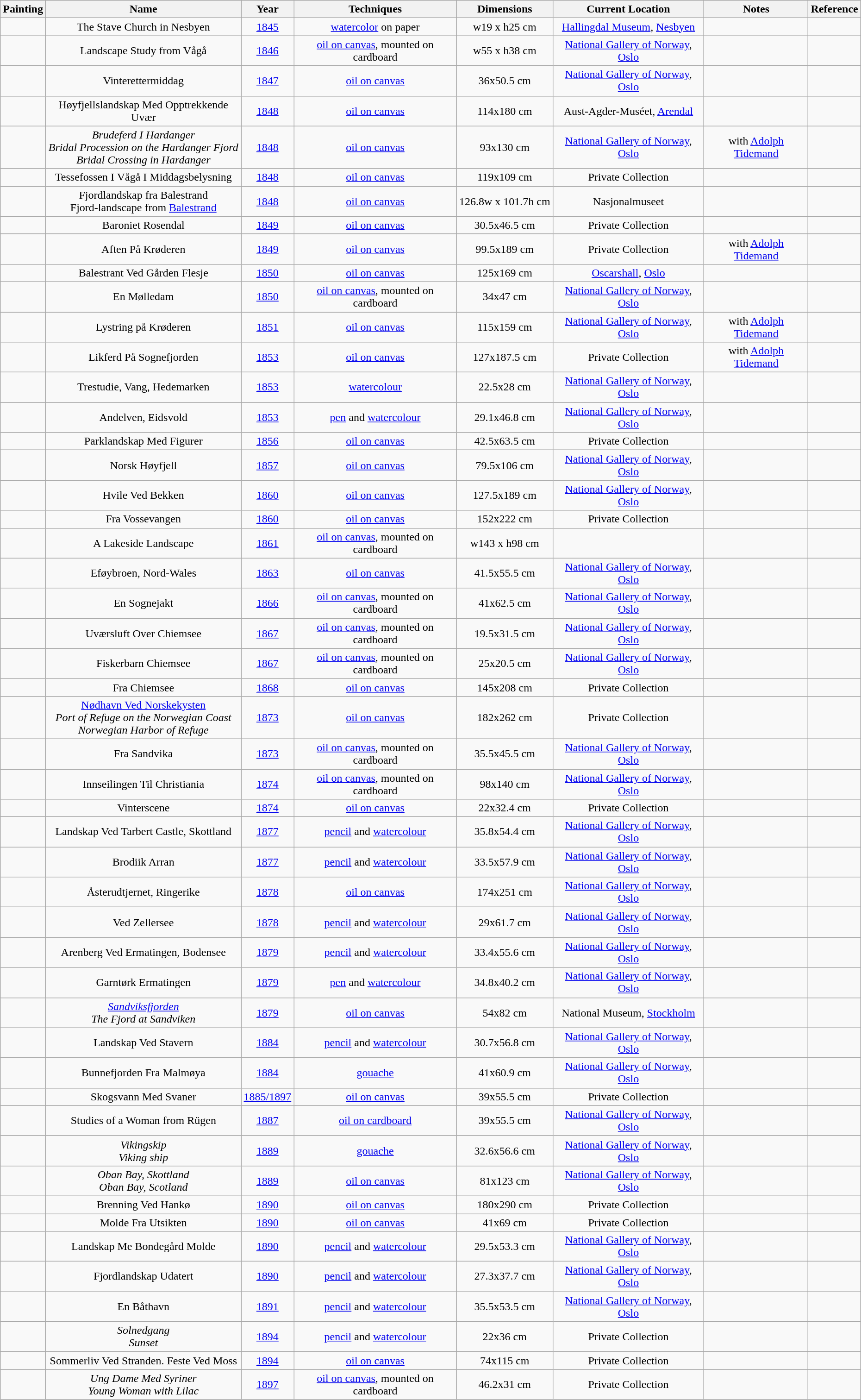<table class="sortable wikitable" style="margin-left:0.5em; text-align:center">
<tr>
<th>Painting</th>
<th>Name</th>
<th>Year</th>
<th>Techniques</th>
<th>Dimensions</th>
<th>Current Location</th>
<th>Notes</th>
<th>Reference</th>
</tr>
<tr>
<td></td>
<td>The Stave Church in Nesbyen</td>
<td><a href='#'>1845</a></td>
<td><a href='#'>watercolor</a> on paper</td>
<td>w19 x h25 cm</td>
<td><a href='#'>Hallingdal Museum</a>, <a href='#'>Nesbyen</a></td>
<td></td>
<td></td>
</tr>
<tr>
<td></td>
<td>Landscape Study from Vågå</td>
<td><a href='#'>1846</a></td>
<td><a href='#'>oil on canvas</a>, mounted on cardboard</td>
<td>w55 x h38 cm</td>
<td><a href='#'>National Gallery of Norway</a>, <a href='#'>Oslo</a></td>
<td></td>
<td></td>
</tr>
<tr>
<td></td>
<td>Vinterettermiddag</td>
<td><a href='#'>1847</a></td>
<td><a href='#'>oil on canvas</a></td>
<td>36x50.5 cm</td>
<td><a href='#'>National Gallery of Norway</a>, <a href='#'>Oslo</a></td>
<td></td>
<td></td>
</tr>
<tr>
<td></td>
<td>Høyfjellslandskap Med Opptrekkende Uvær</td>
<td><a href='#'>1848</a></td>
<td><a href='#'>oil on canvas</a></td>
<td>114x180 cm</td>
<td>Aust-Agder-Muséet, <a href='#'>Arendal</a></td>
<td></td>
<td></td>
</tr>
<tr>
<td></td>
<td><em>Brudeferd I Hardanger</em><br><em>Bridal Procession on the Hardanger Fjord</em><br><em>Bridal Crossing in Hardanger</em></td>
<td><a href='#'>1848</a></td>
<td><a href='#'>oil on canvas</a></td>
<td>93x130 cm</td>
<td><a href='#'>National Gallery of Norway</a>, <a href='#'>Oslo</a></td>
<td>with <a href='#'>Adolph Tidemand</a></td>
<td></td>
</tr>
<tr>
<td></td>
<td>Tessefossen I Vågå I Middagsbelysning</td>
<td><a href='#'>1848</a></td>
<td><a href='#'>oil on canvas</a></td>
<td>119x109 cm</td>
<td>Private Collection</td>
<td></td>
<td></td>
</tr>
<tr>
<td></td>
<td>Fjordlandskap fra Balestrand<br>Fjord-landscape from <a href='#'>Balestrand</a></td>
<td><a href='#'>1848</a></td>
<td><a href='#'>oil on canvas</a></td>
<td>126.8w x 101.7h cm</td>
<td>Nasjonalmuseet</td>
<td></td>
<td></td>
</tr>
<tr>
<td></td>
<td>Baroniet Rosendal</td>
<td><a href='#'>1849</a></td>
<td><a href='#'>oil on canvas</a></td>
<td>30.5x46.5 cm</td>
<td>Private Collection</td>
<td></td>
<td></td>
</tr>
<tr>
<td></td>
<td>Aften På Krøderen</td>
<td><a href='#'>1849</a></td>
<td><a href='#'>oil on canvas</a></td>
<td>99.5x189 cm</td>
<td>Private Collection</td>
<td>with <a href='#'>Adolph Tidemand</a></td>
<td></td>
</tr>
<tr>
<td></td>
<td>Balestrant Ved Gården Flesje</td>
<td><a href='#'>1850</a></td>
<td><a href='#'>oil on canvas</a></td>
<td>125x169 cm</td>
<td><a href='#'>Oscarshall</a>, <a href='#'>Oslo</a></td>
<td></td>
<td></td>
</tr>
<tr>
<td></td>
<td>En Mølledam</td>
<td><a href='#'>1850</a></td>
<td><a href='#'>oil on canvas</a>, mounted on cardboard</td>
<td>34x47 cm</td>
<td><a href='#'>National Gallery of Norway</a>, <a href='#'>Oslo</a></td>
<td></td>
<td></td>
</tr>
<tr>
<td></td>
<td>Lystring på Krøderen</td>
<td><a href='#'>1851</a></td>
<td><a href='#'>oil on canvas</a></td>
<td>115x159 cm</td>
<td><a href='#'>National Gallery of Norway</a>, <a href='#'>Oslo</a></td>
<td>with <a href='#'>Adolph Tidemand</a></td>
<td></td>
</tr>
<tr>
<td></td>
<td>Likferd På Sognefjorden</td>
<td><a href='#'>1853</a></td>
<td><a href='#'>oil on canvas</a></td>
<td>127x187.5 cm</td>
<td>Private Collection</td>
<td>with <a href='#'>Adolph Tidemand</a></td>
<td></td>
</tr>
<tr>
<td></td>
<td>Trestudie, Vang, Hedemarken</td>
<td><a href='#'>1853</a></td>
<td><a href='#'>watercolour</a></td>
<td>22.5x28 cm</td>
<td><a href='#'>National Gallery of Norway</a>, <a href='#'>Oslo</a></td>
<td></td>
<td></td>
</tr>
<tr>
<td></td>
<td>Andelven, Eidsvold</td>
<td><a href='#'>1853</a></td>
<td><a href='#'>pen</a> and <a href='#'>watercolour</a></td>
<td>29.1x46.8 cm</td>
<td><a href='#'>National Gallery of Norway</a>, <a href='#'>Oslo</a></td>
<td></td>
<td></td>
</tr>
<tr>
<td></td>
<td>Parklandskap Med Figurer</td>
<td><a href='#'>1856</a></td>
<td><a href='#'>oil on canvas</a></td>
<td>42.5x63.5 cm</td>
<td>Private Collection</td>
<td></td>
<td></td>
</tr>
<tr>
<td></td>
<td>Norsk Høyfjell</td>
<td><a href='#'>1857</a></td>
<td><a href='#'>oil on canvas</a></td>
<td>79.5x106 cm</td>
<td><a href='#'>National Gallery of Norway</a>, <a href='#'>Oslo</a></td>
<td></td>
<td></td>
</tr>
<tr>
<td></td>
<td>Hvile Ved Bekken</td>
<td><a href='#'>1860</a></td>
<td><a href='#'>oil on canvas</a></td>
<td>127.5x189 cm</td>
<td><a href='#'>National Gallery of Norway</a>, <a href='#'>Oslo</a></td>
<td></td>
<td></td>
</tr>
<tr>
<td></td>
<td>Fra Vossevangen</td>
<td><a href='#'>1860</a></td>
<td><a href='#'>oil on canvas</a></td>
<td>152x222 cm</td>
<td>Private Collection</td>
<td></td>
<td></td>
</tr>
<tr>
<td></td>
<td>A Lakeside Landscape</td>
<td><a href='#'>1861</a></td>
<td><a href='#'>oil on canvas</a>, mounted on cardboard</td>
<td>w143 x h98 cm</td>
<td></td>
<td></td>
<td></td>
</tr>
<tr>
<td></td>
<td>Eføybroen, Nord-Wales</td>
<td><a href='#'>1863</a></td>
<td><a href='#'>oil on canvas</a></td>
<td>41.5x55.5 cm</td>
<td><a href='#'>National Gallery of Norway</a>, <a href='#'>Oslo</a></td>
<td></td>
<td></td>
</tr>
<tr>
<td></td>
<td>En Sognejakt</td>
<td><a href='#'>1866</a></td>
<td><a href='#'>oil on canvas</a>, mounted on cardboard</td>
<td>41x62.5 cm</td>
<td><a href='#'>National Gallery of Norway</a>, <a href='#'>Oslo</a></td>
<td></td>
<td></td>
</tr>
<tr>
<td></td>
<td>Uværsluft Over Chiemsee</td>
<td><a href='#'>1867</a></td>
<td><a href='#'>oil on canvas</a>, mounted on cardboard</td>
<td>19.5x31.5 cm</td>
<td><a href='#'>National Gallery of Norway</a>, <a href='#'>Oslo</a></td>
<td></td>
<td></td>
</tr>
<tr>
<td></td>
<td>Fiskerbarn Chiemsee</td>
<td><a href='#'>1867</a></td>
<td><a href='#'>oil on canvas</a>, mounted on cardboard</td>
<td>25x20.5 cm</td>
<td><a href='#'>National Gallery of Norway</a>, <a href='#'>Oslo</a></td>
<td></td>
<td></td>
</tr>
<tr>
<td></td>
<td>Fra Chiemsee</td>
<td><a href='#'>1868</a></td>
<td><a href='#'>oil on canvas</a></td>
<td>145x208 cm</td>
<td>Private Collection</td>
<td></td>
<td></td>
</tr>
<tr>
<td></td>
<td><a href='#'>Nødhavn Ved Norskekysten</a><br><em>Port of Refuge on the Norwegian Coast</em><br><em>Norwegian Harbor of Refuge</em></td>
<td><a href='#'>1873</a></td>
<td><a href='#'>oil on canvas</a></td>
<td>182x262 cm</td>
<td>Private Collection</td>
<td></td>
<td></td>
</tr>
<tr>
<td></td>
<td>Fra Sandvika</td>
<td><a href='#'>1873</a></td>
<td><a href='#'>oil on canvas</a>, mounted on cardboard</td>
<td>35.5x45.5 cm</td>
<td><a href='#'>National Gallery of Norway</a>, <a href='#'>Oslo</a></td>
<td></td>
<td></td>
</tr>
<tr>
<td></td>
<td>Innseilingen Til Christiania</td>
<td><a href='#'>1874</a></td>
<td><a href='#'>oil on canvas</a>, mounted on cardboard</td>
<td>98x140 cm</td>
<td><a href='#'>National Gallery of Norway</a>, <a href='#'>Oslo</a></td>
<td></td>
<td></td>
</tr>
<tr>
<td></td>
<td>Vinterscene</td>
<td><a href='#'>1874</a></td>
<td><a href='#'>oil on canvas</a></td>
<td>22x32.4 cm</td>
<td>Private Collection</td>
<td></td>
<td></td>
</tr>
<tr>
<td></td>
<td>Landskap Ved Tarbert Castle, Skottland</td>
<td><a href='#'>1877</a></td>
<td><a href='#'>pencil</a> and <a href='#'>watercolour</a></td>
<td>35.8x54.4 cm</td>
<td><a href='#'>National Gallery of Norway</a>, <a href='#'>Oslo</a></td>
<td></td>
<td></td>
</tr>
<tr>
<td></td>
<td>Brodiik Arran</td>
<td><a href='#'>1877</a></td>
<td><a href='#'>pencil</a> and <a href='#'>watercolour</a></td>
<td>33.5x57.9 cm</td>
<td><a href='#'>National Gallery of Norway</a>, <a href='#'>Oslo</a></td>
<td></td>
<td></td>
</tr>
<tr>
<td></td>
<td>Åsterudtjernet, Ringerike</td>
<td><a href='#'>1878</a></td>
<td><a href='#'>oil on canvas</a></td>
<td>174x251 cm</td>
<td><a href='#'>National Gallery of Norway</a>, <a href='#'>Oslo</a></td>
<td></td>
<td></td>
</tr>
<tr>
<td></td>
<td>Ved Zellersee</td>
<td><a href='#'>1878</a></td>
<td><a href='#'>pencil</a> and <a href='#'>watercolour</a></td>
<td>29x61.7 cm</td>
<td><a href='#'>National Gallery of Norway</a>, <a href='#'>Oslo</a></td>
<td></td>
<td></td>
</tr>
<tr>
<td></td>
<td>Arenberg Ved Ermatingen, Bodensee</td>
<td><a href='#'>1879</a></td>
<td><a href='#'>pencil</a> and <a href='#'>watercolour</a></td>
<td>33.4x55.6 cm</td>
<td><a href='#'>National Gallery of Norway</a>, <a href='#'>Oslo</a></td>
<td></td>
<td></td>
</tr>
<tr>
<td></td>
<td>Garntørk Ermatingen</td>
<td><a href='#'>1879</a></td>
<td><a href='#'>pen</a> and <a href='#'>watercolour</a></td>
<td>34.8x40.2 cm</td>
<td><a href='#'>National Gallery of Norway</a>, <a href='#'>Oslo</a></td>
<td></td>
<td></td>
</tr>
<tr>
<td></td>
<td><em><a href='#'>Sandviksfjorden</a></em><br><em>The Fjord at Sandviken</em></td>
<td><a href='#'>1879</a></td>
<td><a href='#'>oil on canvas</a></td>
<td>54x82 cm</td>
<td>National Museum, <a href='#'>Stockholm</a></td>
<td></td>
<td></td>
</tr>
<tr>
<td></td>
<td>Landskap Ved Stavern</td>
<td><a href='#'>1884</a></td>
<td><a href='#'>pencil</a> and <a href='#'>watercolour</a></td>
<td>30.7x56.8 cm</td>
<td><a href='#'>National Gallery of Norway</a>, <a href='#'>Oslo</a></td>
<td></td>
<td></td>
</tr>
<tr>
<td></td>
<td>Bunnefjorden Fra Malmøya</td>
<td><a href='#'>1884</a></td>
<td><a href='#'>gouache</a></td>
<td>41x60.9 cm</td>
<td><a href='#'>National Gallery of Norway</a>, <a href='#'>Oslo</a></td>
<td></td>
<td></td>
</tr>
<tr>
<td></td>
<td>Skogsvann Med Svaner</td>
<td><a href='#'>1885/1897</a></td>
<td><a href='#'>oil on canvas</a></td>
<td>39x55.5 cm</td>
<td>Private Collection</td>
<td></td>
<td></td>
</tr>
<tr>
<td></td>
<td>Studies of a Woman from Rügen</td>
<td><a href='#'>1887</a></td>
<td><a href='#'>oil on cardboard</a></td>
<td>39x55.5 cm</td>
<td><a href='#'>National Gallery of Norway</a>, <a href='#'>Oslo</a></td>
<td></td>
<td></td>
</tr>
<tr>
<td></td>
<td><em>Vikingskip</em><br><em>Viking ship</em></td>
<td><a href='#'>1889</a></td>
<td><a href='#'>gouache</a></td>
<td>32.6x56.6 cm</td>
<td><a href='#'>National Gallery of Norway</a>, <a href='#'>Oslo</a></td>
<td></td>
<td></td>
</tr>
<tr>
<td></td>
<td><em>Oban Bay, Skottland</em><br><em>Oban Bay, Scotland</em></td>
<td><a href='#'>1889</a></td>
<td><a href='#'>oil on canvas</a></td>
<td>81x123 cm</td>
<td><a href='#'>National Gallery of Norway</a>, <a href='#'>Oslo</a></td>
<td></td>
<td></td>
</tr>
<tr>
<td></td>
<td>Brenning Ved Hankø</td>
<td><a href='#'>1890</a></td>
<td><a href='#'>oil on canvas</a></td>
<td>180x290 cm</td>
<td>Private Collection</td>
<td></td>
<td></td>
</tr>
<tr>
<td></td>
<td>Molde Fra Utsikten</td>
<td><a href='#'>1890</a></td>
<td><a href='#'>oil on canvas</a></td>
<td>41x69 cm</td>
<td>Private Collection</td>
<td></td>
<td></td>
</tr>
<tr>
<td></td>
<td>Landskap Me Bondegård Molde</td>
<td><a href='#'>1890</a></td>
<td><a href='#'>pencil</a> and <a href='#'>watercolour</a></td>
<td>29.5x53.3 cm</td>
<td><a href='#'>National Gallery of Norway</a>, <a href='#'>Oslo</a></td>
<td></td>
<td></td>
</tr>
<tr>
<td></td>
<td>Fjordlandskap Udatert</td>
<td><a href='#'>1890</a></td>
<td><a href='#'>pencil</a> and <a href='#'>watercolour</a></td>
<td>27.3x37.7 cm</td>
<td><a href='#'>National Gallery of Norway</a>, <a href='#'>Oslo</a></td>
<td></td>
<td></td>
</tr>
<tr>
<td></td>
<td>En Båthavn</td>
<td><a href='#'>1891</a></td>
<td><a href='#'>pencil</a> and <a href='#'>watercolour</a></td>
<td>35.5x53.5 cm</td>
<td><a href='#'>National Gallery of Norway</a>, <a href='#'>Oslo</a></td>
<td></td>
<td></td>
</tr>
<tr>
<td></td>
<td><em>Solnedgang</em><br><em>Sunset</em></td>
<td><a href='#'>1894</a></td>
<td><a href='#'>pencil</a> and <a href='#'>watercolour</a></td>
<td>22x36 cm</td>
<td>Private Collection</td>
<td></td>
<td></td>
</tr>
<tr>
<td></td>
<td>Sommerliv Ved Stranden. Feste Ved Moss</td>
<td><a href='#'>1894</a></td>
<td><a href='#'>oil on canvas</a></td>
<td>74x115 cm</td>
<td>Private Collection</td>
<td></td>
<td></td>
</tr>
<tr>
<td></td>
<td><em>Ung Dame Med Syriner</em><br><em>Young Woman with Lilac</em></td>
<td><a href='#'>1897</a></td>
<td><a href='#'>oil on canvas</a>, mounted on cardboard</td>
<td>46.2x31 cm</td>
<td>Private Collection</td>
<td></td>
<td></td>
</tr>
</table>
